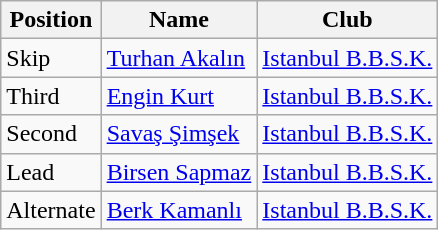<table class="wikitable sortable">
<tr>
<th>Position</th>
<th>Name</th>
<th>Club</th>
</tr>
<tr>
<td>Skip</td>
<td><a href='#'>Turhan Akalın</a></td>
<td><a href='#'>Istanbul B.B.S.K.</a></td>
</tr>
<tr>
<td>Third</td>
<td><a href='#'>Engin Kurt</a></td>
<td><a href='#'>Istanbul B.B.S.K.</a></td>
</tr>
<tr>
<td>Second</td>
<td><a href='#'>Savaş Şimşek</a></td>
<td><a href='#'>Istanbul B.B.S.K.</a></td>
</tr>
<tr>
<td>Lead</td>
<td><a href='#'>Birsen Sapmaz</a></td>
<td><a href='#'>Istanbul B.B.S.K.</a></td>
</tr>
<tr>
<td>Alternate</td>
<td><a href='#'>Berk Kamanlı</a></td>
<td><a href='#'>Istanbul B.B.S.K.</a></td>
</tr>
</table>
